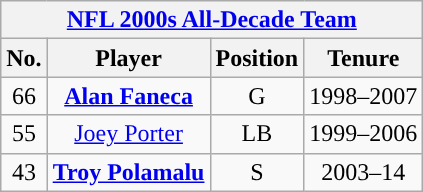<table class="wikitable" style="text-align:center">
<tr>
<th colspan="4"><a href='#'><span>NFL 2000s All-Decade Team</span></a></th>
</tr>
<tr>
<th>No.</th>
<th>Player</th>
<th>Position</th>
<th>Tenure</th>
</tr>
<tr>
<td>66</td>
<td><strong><a href='#'>Alan Faneca</a></strong></td>
<td>G</td>
<td>1998–2007</td>
</tr>
<tr>
<td>55</td>
<td><a href='#'>Joey Porter</a></td>
<td>LB</td>
<td>1999–2006</td>
</tr>
<tr>
<td>43</td>
<td><strong><a href='#'>Troy Polamalu</a></strong></td>
<td>S</td>
<td>2003–14</td>
</tr>
</table>
